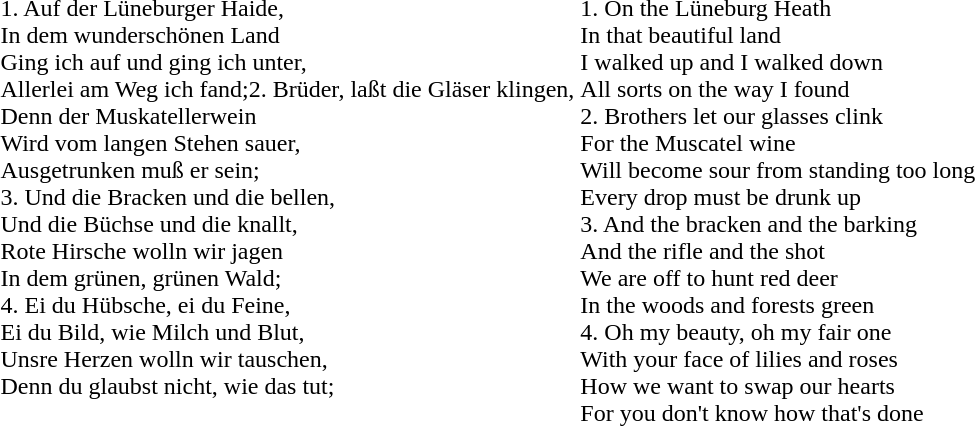<table style="background:transparent;">
<tr>
<td width="50%" style="vertical-align:top"><br><div><br>1. Auf der Lüneburger Haide,<br>
In dem wunderschönen Land<br>
Ging ich auf und ging ich unter,<br>
Allerlei am Weg ich fand;2. Brüder, laßt die Gläser klingen,<br>
Denn der Muskatellerwein<br>
Wird vom langen Stehen sauer,<br>
Ausgetrunken muß er sein;<br>3. Und die Bracken und die bellen,<br>
Und die Büchse und die knallt,<br>
Rote Hirsche wolln wir jagen<br>
In dem grünen, grünen Wald;<br>4. Ei du Hübsche, ei du Feine,<br>
Ei du Bild, wie Milch und Blut,<br>
Unsre Herzen wolln wir tauschen,<br>
Denn du glaubst nicht, wie das tut;<br></div></td>
<td width="50%" style="vertical-align:top"><br>
<div><br>1. On the Lüneburg Heath<br>
In that beautiful land<br>
I walked up and I walked down<br>
All sorts on the way I found<br>2. Brothers let our glasses clink<br>
For the Muscatel wine<br>
Will become sour from standing too long<br>
Every drop must be drunk up<br>3. And the bracken and the barking<br>
And the rifle and the shot<br>
We are off to hunt red deer<br>
In the woods and forests green<br>4. Oh my beauty, oh my fair one<br>
With your face of lilies and roses<br>
How we want to swap our hearts<br>
For you don't know how that's done<br></div></td>
</tr>
</table>
